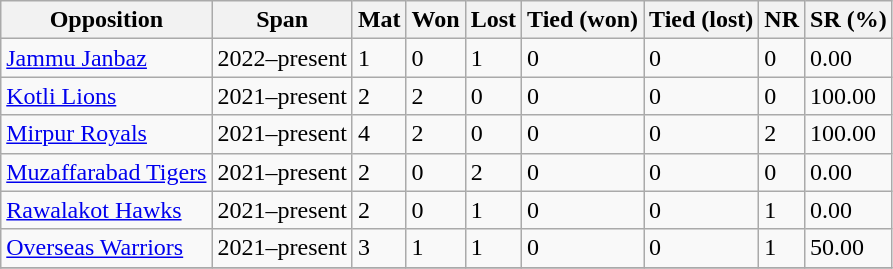<table class="wikitable sortable">
<tr>
<th class="unsortable">Opposition</th>
<th class="unsortable">Span</th>
<th>Mat</th>
<th>Won</th>
<th>Lost</th>
<th>Tied (won)</th>
<th>Tied (lost)</th>
<th>NR</th>
<th>SR (%)</th>
</tr>
<tr>
<td><a href='#'>Jammu Janbaz</a></td>
<td>2022–present</td>
<td>1</td>
<td>0</td>
<td>1</td>
<td>0</td>
<td>0</td>
<td>0</td>
<td>0.00</td>
</tr>
<tr>
<td><a href='#'>Kotli Lions</a></td>
<td>2021–present</td>
<td>2</td>
<td>2</td>
<td>0</td>
<td>0</td>
<td>0</td>
<td>0</td>
<td>100.00</td>
</tr>
<tr>
<td><a href='#'>Mirpur Royals</a></td>
<td>2021–present</td>
<td>4</td>
<td>2</td>
<td>0</td>
<td>0</td>
<td>0</td>
<td>2</td>
<td>100.00</td>
</tr>
<tr>
<td><a href='#'>Muzaffarabad Tigers</a></td>
<td>2021–present</td>
<td>2</td>
<td>0</td>
<td>2</td>
<td>0</td>
<td>0</td>
<td>0</td>
<td>0.00</td>
</tr>
<tr>
<td><a href='#'>Rawalakot Hawks</a></td>
<td>2021–present</td>
<td>2</td>
<td>0</td>
<td>1</td>
<td>0</td>
<td>0</td>
<td>1</td>
<td>0.00</td>
</tr>
<tr>
<td><a href='#'>Overseas Warriors</a></td>
<td>2021–present</td>
<td>3</td>
<td>1</td>
<td>1</td>
<td>0</td>
<td>0</td>
<td>1</td>
<td>50.00</td>
</tr>
<tr>
</tr>
</table>
